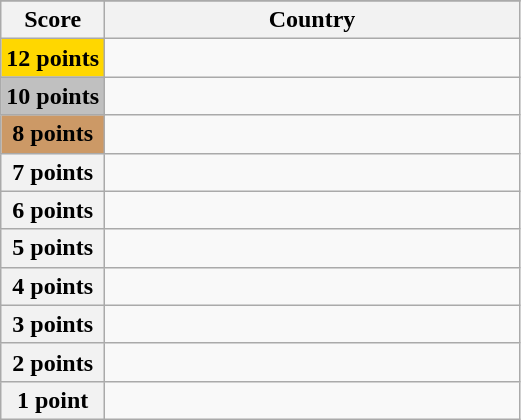<table class="wikitable">
<tr>
</tr>
<tr>
<th scope="col" width="20%">Score</th>
<th scope="col">Country</th>
</tr>
<tr>
<th scope="row" style="background:gold">12 points</th>
<td></td>
</tr>
<tr>
<th scope="row" style="background:silver">10 points</th>
<td></td>
</tr>
<tr>
<th scope="row" style="background:#CC9966">8 points</th>
<td></td>
</tr>
<tr>
<th scope="row">7 points</th>
<td></td>
</tr>
<tr>
<th scope="row">6 points</th>
<td></td>
</tr>
<tr>
<th scope="row">5 points</th>
<td></td>
</tr>
<tr>
<th scope="row">4 points</th>
<td></td>
</tr>
<tr>
<th scope="row">3 points</th>
<td></td>
</tr>
<tr>
<th scope="row">2 points</th>
<td></td>
</tr>
<tr>
<th scope="row">1 point</th>
<td></td>
</tr>
</table>
